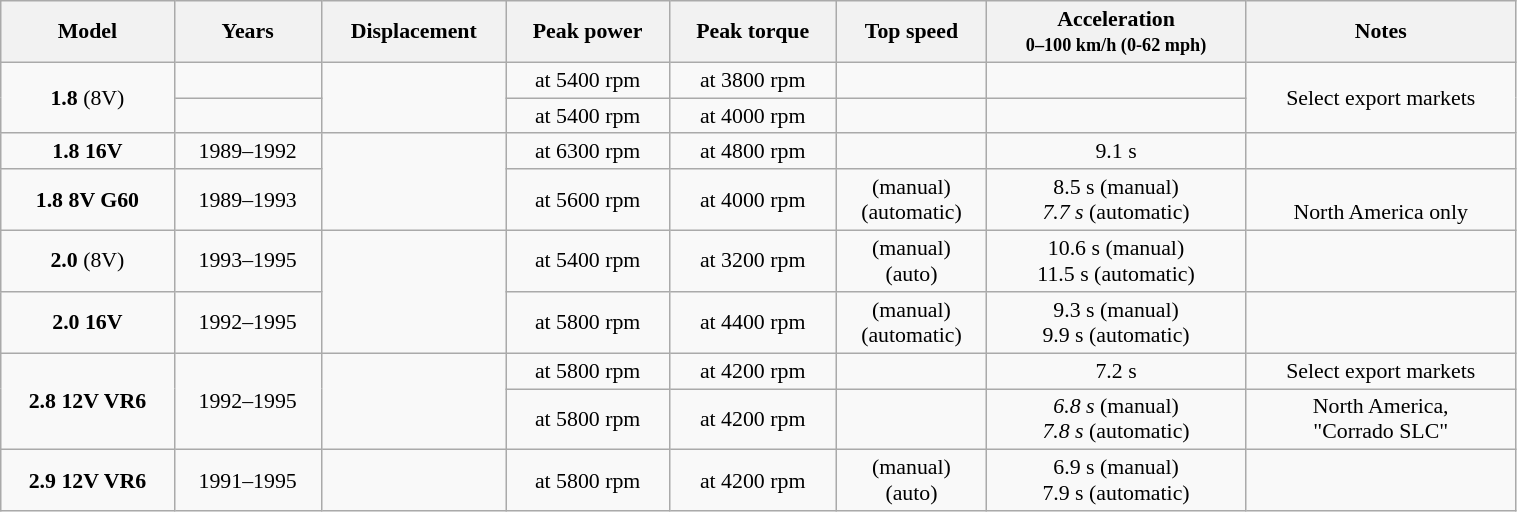<table class="wikitable" style="text-align:center; font-size:91%;" width=80%>
<tr>
<th>Model</th>
<th>Years</th>
<th>Displacement</th>
<th>Peak power</th>
<th>Peak torque</th>
<th>Top speed</th>
<th>Acceleration<br><small>0–100 km/h (0-62 mph)</small></th>
<th>Notes</th>
</tr>
<tr>
<td rowspan="2"><strong>1.8</strong> (8V)</td>
<td></td>
<td rowspan=2></td>
<td> at 5400 rpm</td>
<td> at 3800 rpm</td>
<td></td>
<td></td>
<td rowspan="2">Select export markets</td>
</tr>
<tr>
<td></td>
<td> at 5400 rpm</td>
<td> at 4000 rpm</td>
<td></td>
<td></td>
</tr>
<tr>
<td><strong>1.8 16V</strong></td>
<td>1989–1992</td>
<td rowspan=2></td>
<td> at 6300 rpm</td>
<td> at 4800 rpm</td>
<td></td>
<td>9.1 s</td>
<td></td>
</tr>
<tr>
<td><strong>1.8 8V G60</strong></td>
<td>1989–1993</td>
<td> at 5600 rpm</td>
<td> at 4000 rpm</td>
<td> (manual)<br> (automatic)</td>
<td>8.5 s (manual)<br><em>7.7 s</em> (automatic)</td>
<td><br>North America only</td>
</tr>
<tr>
<td><strong>2.0</strong> (8V)</td>
<td>1993–1995</td>
<td rowspan=2></td>
<td> at 5400 rpm</td>
<td> at 3200 rpm</td>
<td> (manual)<br> (auto)</td>
<td>10.6 s (manual)<br>11.5 s (automatic)</td>
<td></td>
</tr>
<tr>
<td><strong>2.0 16V</strong></td>
<td>1992–1995</td>
<td> at 5800 rpm</td>
<td> at 4400 rpm</td>
<td> (manual)<br> (automatic)</td>
<td>9.3 s (manual)<br>9.9 s (automatic)</td>
<td></td>
</tr>
<tr>
<td rowspan="2"><strong>2.8 12V VR6</strong></td>
<td rowspan="2">1992–1995</td>
<td rowspan="2"></td>
<td> at 5800 rpm</td>
<td> at 4200 rpm</td>
<td></td>
<td>7.2 s</td>
<td>Select export markets</td>
</tr>
<tr>
<td> at 5800 rpm</td>
<td> at 4200 rpm</td>
<td></td>
<td><em>6.8 s</em> (manual)<br> <em>7.8 s</em> (automatic)</td>
<td>North America,<br>"Corrado SLC"</td>
</tr>
<tr>
<td><strong>2.9 12V VR6</strong></td>
<td>1991–1995</td>
<td></td>
<td> at 5800 rpm</td>
<td> at 4200 rpm</td>
<td> (manual)<br> (auto)</td>
<td>6.9 s (manual)<br>7.9 s (automatic)</td>
<td></td>
</tr>
</table>
